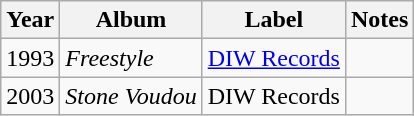<table class="wikitable">
<tr>
<th>Year</th>
<th>Album</th>
<th>Label</th>
<th>Notes</th>
</tr>
<tr>
<td>1993</td>
<td><em>Freestyle</em></td>
<td><a href='#'>DIW Records</a></td>
<td></td>
</tr>
<tr>
<td>2003</td>
<td><em>Stone Voudou</em></td>
<td>DIW Records</td>
<td></td>
</tr>
</table>
